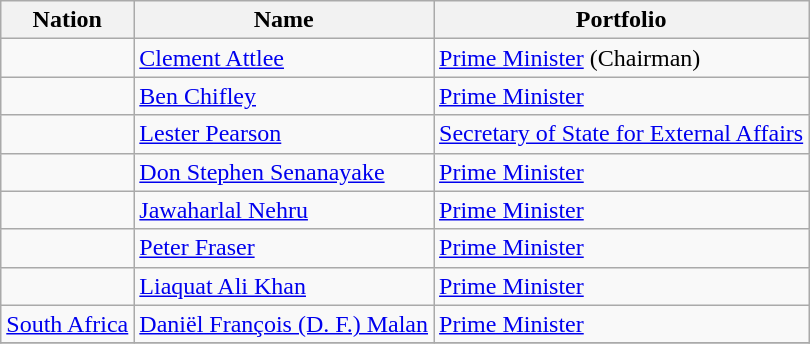<table class="wikitable">
<tr>
<th>Nation</th>
<th>Name</th>
<th>Portfolio</th>
</tr>
<tr>
<td></td>
<td><a href='#'>Clement Attlee</a></td>
<td><a href='#'>Prime Minister</a> (Chairman)</td>
</tr>
<tr>
<td></td>
<td><a href='#'>Ben Chifley</a></td>
<td><a href='#'>Prime Minister</a></td>
</tr>
<tr>
<td></td>
<td><a href='#'>Lester Pearson</a></td>
<td><a href='#'>Secretary of State for External Affairs</a></td>
</tr>
<tr>
<td></td>
<td><a href='#'>Don Stephen Senanayake</a></td>
<td><a href='#'>Prime Minister</a></td>
</tr>
<tr>
<td></td>
<td><a href='#'>Jawaharlal Nehru</a></td>
<td><a href='#'>Prime Minister</a></td>
</tr>
<tr>
<td></td>
<td><a href='#'>Peter Fraser</a></td>
<td><a href='#'>Prime Minister</a></td>
</tr>
<tr>
<td></td>
<td><a href='#'>Liaquat Ali Khan</a></td>
<td><a href='#'>Prime Minister</a></td>
</tr>
<tr>
<td> <a href='#'>South Africa</a></td>
<td><a href='#'>Daniël François (D. F.) Malan</a></td>
<td><a href='#'>Prime Minister</a></td>
</tr>
<tr>
</tr>
</table>
